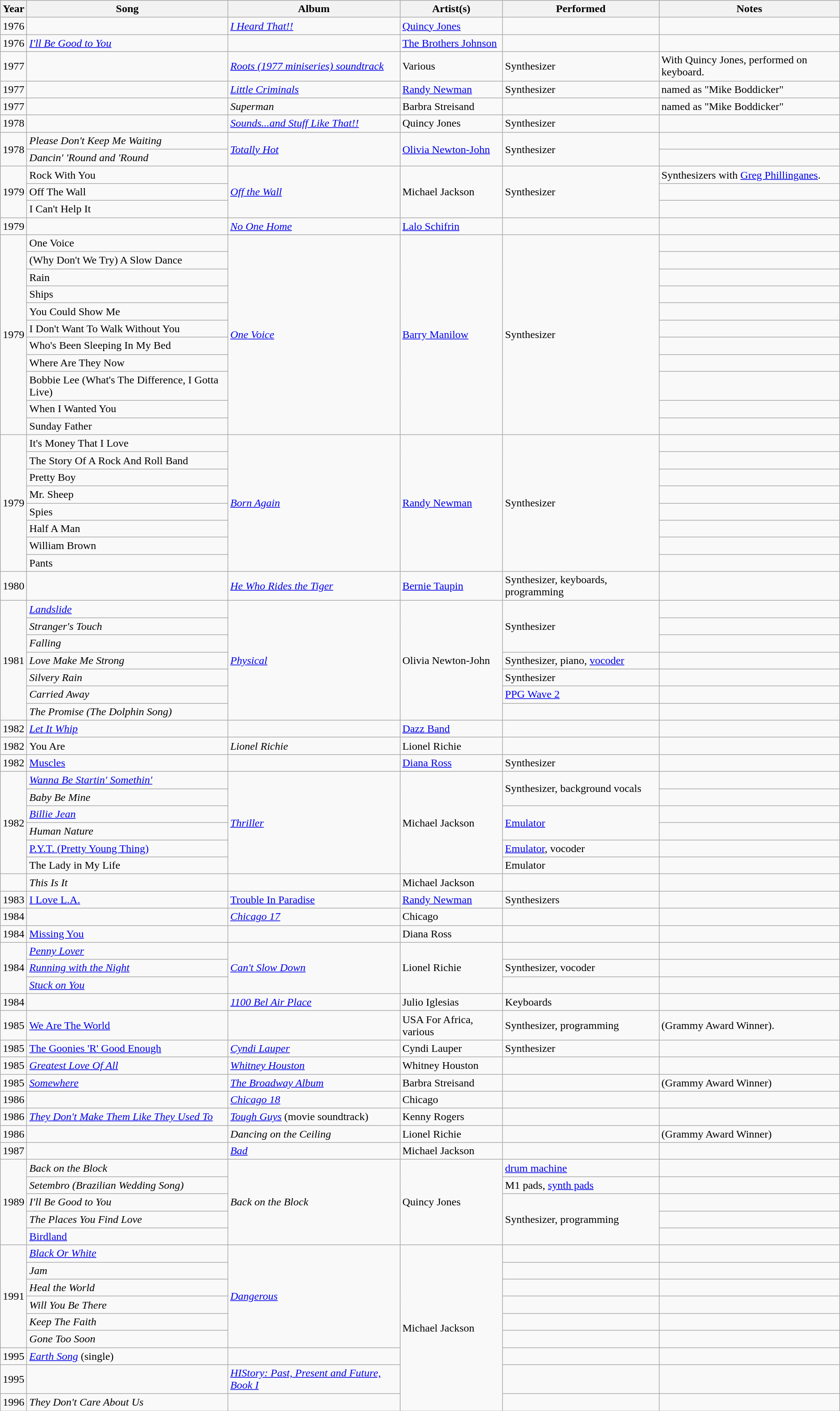<table class="wikitable sortable">
<tr>
<th>Year</th>
<th>Song</th>
<th>Album</th>
<th>Artist(s)</th>
<th>Performed</th>
<th>Notes</th>
</tr>
<tr>
<td>1976</td>
<td></td>
<td><em><a href='#'>I Heard That!!</a></em></td>
<td><a href='#'>Quincy Jones</a></td>
<td></td>
<td></td>
</tr>
<tr>
<td>1976</td>
<td><em><a href='#'>I'll Be Good to You</a></em></td>
<td></td>
<td><a href='#'>The Brothers Johnson</a></td>
<td></td>
<td></td>
</tr>
<tr>
<td>1977</td>
<td></td>
<td><a href='#'><em>Roots (1977 miniseries) soundtrack</em></a></td>
<td>Various</td>
<td>Synthesizer</td>
<td>With Quincy Jones, performed on keyboard.</td>
</tr>
<tr>
<td>1977</td>
<td></td>
<td><em><a href='#'>Little Criminals</a></em></td>
<td><a href='#'>Randy Newman</a></td>
<td>Synthesizer</td>
<td>named as "Mike Boddicker"</td>
</tr>
<tr>
<td>1977</td>
<td></td>
<td><em>Superman</em></td>
<td>Barbra Streisand</td>
<td></td>
<td>named as "Mike Boddicker"</td>
</tr>
<tr>
<td>1978</td>
<td></td>
<td><em><a href='#'>Sounds...and Stuff Like That!!</a></em></td>
<td>Quincy Jones</td>
<td>Synthesizer</td>
<td></td>
</tr>
<tr>
<td rowspan="2">1978</td>
<td><em>Please Don't Keep Me Waiting</em></td>
<td rowspan="2"><em><a href='#'>Totally Hot</a></em></td>
<td rowspan="2"><a href='#'>Olivia Newton-John</a></td>
<td rowspan="2">Synthesizer</td>
<td></td>
</tr>
<tr>
<td><em>Dancin' 'Round and 'Round</em></td>
<td></td>
</tr>
<tr>
<td rowspan="3">1979</td>
<td>Rock With You</td>
<td rowspan="3"><em><a href='#'>Off the Wall</a></em></td>
<td rowspan="3">Michael Jackson</td>
<td rowspan="3">Synthesizer</td>
<td>Synthesizers with <a href='#'>Greg Phillinganes</a>.</td>
</tr>
<tr>
<td>Off The Wall</td>
<td></td>
</tr>
<tr>
<td>I Can't Help It</td>
<td></td>
</tr>
<tr>
<td>1979</td>
<td></td>
<td><em><a href='#'>No One Home</a></em></td>
<td><a href='#'>Lalo Schifrin</a></td>
<td></td>
<td></td>
</tr>
<tr>
<td rowspan="11">1979</td>
<td>One Voice</td>
<td rowspan="11"><a href='#'><em>One Voice</em></a></td>
<td rowspan="11"><a href='#'>Barry Manilow</a></td>
<td rowspan="11">Synthesizer</td>
<td></td>
</tr>
<tr>
<td>(Why Don't We Try) A Slow Dance</td>
<td></td>
</tr>
<tr>
<td>Rain</td>
<td></td>
</tr>
<tr>
<td>Ships</td>
<td></td>
</tr>
<tr>
<td>You Could Show Me</td>
<td></td>
</tr>
<tr>
<td>I Don't Want To Walk Without You</td>
<td></td>
</tr>
<tr>
<td>Who's Been Sleeping In My Bed</td>
<td></td>
</tr>
<tr>
<td>Where Are They Now</td>
<td></td>
</tr>
<tr>
<td>Bobbie Lee (What's The Difference, I Gotta Live)</td>
<td></td>
</tr>
<tr>
<td>When I Wanted You</td>
<td></td>
</tr>
<tr>
<td>Sunday Father</td>
<td></td>
</tr>
<tr>
<td rowspan="8">1979</td>
<td>It's Money That I Love</td>
<td rowspan="8"><a href='#'><em>Born Again</em></a></td>
<td rowspan="8"><a href='#'>Randy Newman</a></td>
<td rowspan="8">Synthesizer</td>
<td></td>
</tr>
<tr>
<td>The Story Of A Rock And Roll Band</td>
<td></td>
</tr>
<tr>
<td>Pretty Boy</td>
<td></td>
</tr>
<tr>
<td>Mr. Sheep</td>
<td></td>
</tr>
<tr>
<td>Spies</td>
<td></td>
</tr>
<tr>
<td>Half A Man</td>
<td></td>
</tr>
<tr>
<td>William Brown</td>
<td></td>
</tr>
<tr>
<td>Pants</td>
<td></td>
</tr>
<tr>
<td>1980</td>
<td></td>
<td><em><a href='#'>He Who Rides the Tiger</a></em></td>
<td><a href='#'>Bernie Taupin</a></td>
<td>Synthesizer, keyboards, programming</td>
<td></td>
</tr>
<tr>
<td rowspan="7">1981</td>
<td><a href='#'><em>Landslide</em></a></td>
<td rowspan="7"><a href='#'><em>Physical</em></a></td>
<td rowspan="7">Olivia Newton-John</td>
<td rowspan="3">Synthesizer</td>
<td></td>
</tr>
<tr>
<td><em>Stranger's Touch</em></td>
<td></td>
</tr>
<tr>
<td><em>Falling</em></td>
<td></td>
</tr>
<tr>
<td><em>Love Make Me Strong</em></td>
<td>Synthesizer, piano, <a href='#'>vocoder</a></td>
<td></td>
</tr>
<tr>
<td><em>Silvery Rain</em></td>
<td>Synthesizer</td>
<td></td>
</tr>
<tr>
<td><em>Carried Away</em></td>
<td><a href='#'>PPG Wave 2</a></td>
<td></td>
</tr>
<tr>
<td><em>The Promise (The Dolphin Song)</em></td>
<td></td>
<td></td>
</tr>
<tr>
<td>1982</td>
<td><em><a href='#'>Let It Whip</a></em></td>
<td></td>
<td><a href='#'>Dazz Band</a></td>
<td></td>
<td></td>
</tr>
<tr>
<td>1982</td>
<td>You Are</td>
<td><em>Lionel Richie</em></td>
<td>Lionel Richie</td>
<td></td>
<td></td>
</tr>
<tr>
<td>1982</td>
<td><a href='#'>Muscles</a></td>
<td></td>
<td><a href='#'>Diana Ross</a></td>
<td>Synthesizer</td>
<td></td>
</tr>
<tr>
<td rowspan="6">1982</td>
<td><em><a href='#'>Wanna Be Startin' Somethin'</a></em></td>
<td rowspan="6"><a href='#'><em>Thriller</em></a><em></em></td>
<td rowspan="6">Michael Jackson</td>
<td rowspan="2">Synthesizer, background vocals</td>
<td></td>
</tr>
<tr>
<td><em>Baby Be Mine</em></td>
<td></td>
</tr>
<tr>
<td><em><a href='#'>Billie Jean</a></em></td>
<td rowspan="2"><a href='#'>Emulator</a></td>
<td></td>
</tr>
<tr>
<td><em>Human Nature</em></td>
<td></td>
</tr>
<tr>
<td><a href='#'>P.Y.T. (Pretty Young Thing)</a></td>
<td><a href='#'>Emulator</a>, vocoder</td>
<td></td>
</tr>
<tr>
<td>The Lady in My Life</td>
<td>Emulator</td>
<td></td>
</tr>
<tr>
<td></td>
<td><em>This Is It</em></td>
<td></td>
<td>Michael Jackson</td>
<td></td>
<td></td>
</tr>
<tr>
<td>1983</td>
<td><a href='#'>I Love L.A.</a></td>
<td><a href='#'>Trouble In Paradise</a></td>
<td><a href='#'>Randy Newman</a></td>
<td>Synthesizers</td>
<td></td>
</tr>
<tr>
<td>1984</td>
<td></td>
<td><em><a href='#'>Chicago 17</a></em></td>
<td>Chicago</td>
<td></td>
<td></td>
</tr>
<tr>
<td>1984</td>
<td><a href='#'>Missing You</a></td>
<td></td>
<td>Diana Ross</td>
<td></td>
<td></td>
</tr>
<tr>
<td rowspan="3">1984</td>
<td><em><a href='#'>Penny Lover</a></em></td>
<td rowspan="3"><a href='#'><em>Can't Slow Down</em></a></td>
<td rowspan="3">Lionel Richie</td>
<td></td>
<td></td>
</tr>
<tr>
<td><em><a href='#'>Running with the Night</a></em></td>
<td>Synthesizer, vocoder</td>
<td></td>
</tr>
<tr>
<td><a href='#'><em>Stuck on You</em></a></td>
<td></td>
<td></td>
</tr>
<tr>
<td>1984</td>
<td></td>
<td><em><a href='#'>1100 Bel Air Place</a></em></td>
<td>Julio Iglesias</td>
<td>Keyboards</td>
<td></td>
</tr>
<tr>
<td>1985</td>
<td><a href='#'>We Are The World</a></td>
<td></td>
<td>USA For Africa, various</td>
<td>Synthesizer, programming</td>
<td>(Grammy Award Winner).</td>
</tr>
<tr>
<td>1985</td>
<td><a href='#'>The Goonies 'R' Good Enough</a></td>
<td><em><a href='#'>Cyndi Lauper</a></em></td>
<td>Cyndi Lauper</td>
<td>Synthesizer</td>
<td></td>
</tr>
<tr>
<td>1985</td>
<td><em><a href='#'>Greatest Love Of All</a></em></td>
<td><a href='#'><em>Whitney Houston</em></a></td>
<td>Whitney Houston</td>
<td></td>
<td></td>
</tr>
<tr>
<td>1985</td>
<td><em><a href='#'>Somewhere</a></em></td>
<td><em><a href='#'>The Broadway Album</a></em></td>
<td>Barbra Streisand</td>
<td></td>
<td>(Grammy Award Winner)</td>
</tr>
<tr>
<td>1986</td>
<td></td>
<td><em><a href='#'>Chicago 18</a></em></td>
<td>Chicago</td>
<td></td>
<td></td>
</tr>
<tr>
<td>1986</td>
<td><em><a href='#'>They Don't Make Them Like They Used To</a></em></td>
<td><em><a href='#'>Tough Guys</a></em> (movie soundtrack)</td>
<td>Kenny Rogers</td>
<td></td>
<td></td>
</tr>
<tr>
<td>1986</td>
<td></td>
<td><em>Dancing on the Ceiling</em></td>
<td>Lionel Richie</td>
<td></td>
<td>(Grammy Award Winner)</td>
</tr>
<tr>
<td>1987</td>
<td></td>
<td><em><a href='#'>Bad</a></em></td>
<td>Michael Jackson</td>
<td></td>
<td></td>
</tr>
<tr>
<td rowspan="5">1989</td>
<td><em>Back on the Block</em></td>
<td rowspan="5"><em>Back on the Block</em></td>
<td rowspan="5">Quincy Jones</td>
<td><a href='#'>drum machine</a></td>
<td></td>
</tr>
<tr>
<td><em>Setembro (Brazilian Wedding Song)</em></td>
<td>M1 pads, <a href='#'>synth pads</a></td>
<td></td>
</tr>
<tr>
<td><em>I'll Be Good to You</em></td>
<td rowspan="3">Synthesizer, programming</td>
<td></td>
</tr>
<tr>
<td><em>The Places You Find Love</em></td>
<td></td>
</tr>
<tr>
<td><a href='#'>Birdland</a></td>
<td></td>
</tr>
<tr>
<td rowspan="6">1991</td>
<td><em><a href='#'>Black Or White</a></em></td>
<td rowspan="6"><em><a href='#'>Dangerous</a></em></td>
<td rowspan="9">Michael Jackson</td>
<td></td>
<td></td>
</tr>
<tr>
<td><em>Jam</em></td>
<td></td>
<td></td>
</tr>
<tr>
<td><em>Heal the World</em></td>
<td></td>
<td></td>
</tr>
<tr>
<td><em>Will You Be There</em></td>
<td></td>
<td></td>
</tr>
<tr>
<td><em>Keep The Faith</em></td>
<td></td>
<td></td>
</tr>
<tr>
<td><em>Gone Too Soon</em></td>
<td></td>
<td></td>
</tr>
<tr>
<td>1995</td>
<td><em><a href='#'>Earth Song</a></em> (single)</td>
<td></td>
<td></td>
<td></td>
</tr>
<tr>
<td>1995</td>
<td></td>
<td><em><a href='#'>HIStory: Past, Present and Future, Book I</a></em></td>
<td></td>
<td></td>
</tr>
<tr>
<td>1996</td>
<td><em>They Don't Care About Us</em></td>
<td></td>
<td></td>
<td></td>
</tr>
</table>
